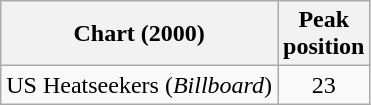<table class="wikitable">
<tr>
<th>Chart (2000)</th>
<th>Peak<br>position</th>
</tr>
<tr>
<td>US Heatseekers (<em>Billboard</em>)</td>
<td align="center">23</td>
</tr>
</table>
